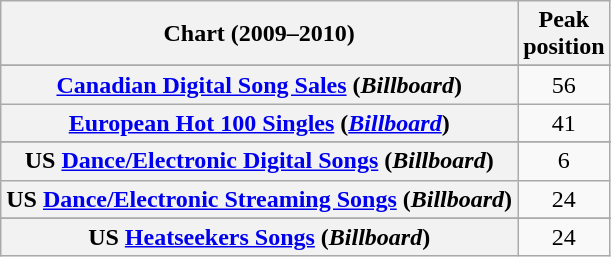<table class="wikitable sortable plainrowheaders" style="text-align:center">
<tr>
<th>Chart (2009–2010)</th>
<th>Peak<br>position</th>
</tr>
<tr>
</tr>
<tr>
</tr>
<tr>
</tr>
<tr>
<th scope="row"><a href='#'>Canadian Digital Song Sales</a> (<em>Billboard</em>)</th>
<td>56</td>
</tr>
<tr>
<th scope="row"><a href='#'>European Hot 100 Singles</a> (<em><a href='#'>Billboard</a></em>)</th>
<td>41</td>
</tr>
<tr>
</tr>
<tr>
</tr>
<tr>
</tr>
<tr>
<th scope="row">US <a href='#'>Dance/Electronic Digital Songs</a> (<em>Billboard</em>)</th>
<td>6</td>
</tr>
<tr>
<th scope="row">US <a href='#'>Dance/Electronic Streaming Songs</a> (<em>Billboard</em>)</th>
<td>24</td>
</tr>
<tr>
</tr>
<tr>
<th scope="row">US <a href='#'>Heatseekers Songs</a> (<em>Billboard</em>)</th>
<td>24</td>
</tr>
</table>
